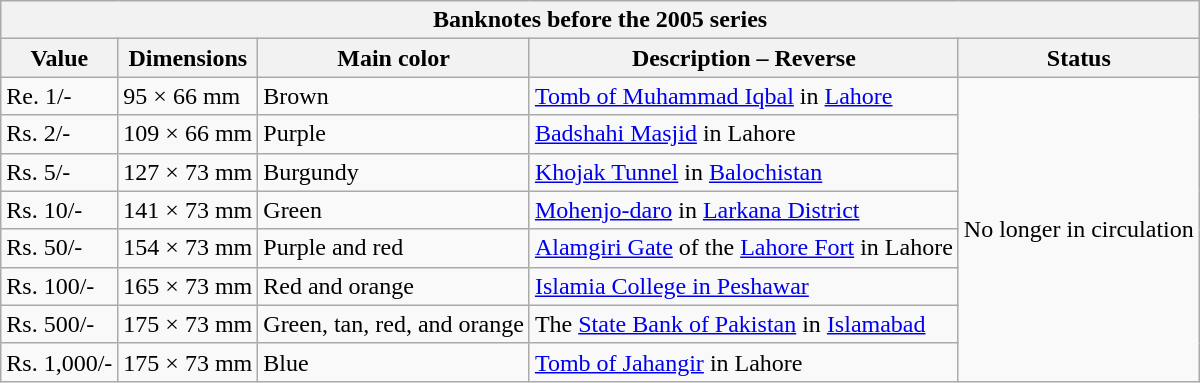<table class="wikitable">
<tr>
<th colspan="5">Banknotes before the 2005 series</th>
</tr>
<tr>
<th>Value</th>
<th>Dimensions</th>
<th>Main color</th>
<th>Description – Reverse</th>
<th>Status</th>
</tr>
<tr>
<td>Re. 1/-</td>
<td>95 × 66 mm</td>
<td>Brown</td>
<td><a href='#'>Tomb of Muhammad Iqbal</a> in <a href='#'>Lahore</a></td>
<td rowspan="8">No longer in circulation</td>
</tr>
<tr>
<td>Rs. 2/-</td>
<td>109 × 66 mm</td>
<td>Purple</td>
<td><a href='#'>Badshahi Masjid</a> in Lahore</td>
</tr>
<tr>
<td>Rs. 5/-</td>
<td>127 × 73 mm</td>
<td>Burgundy</td>
<td><a href='#'>Khojak Tunnel</a> in <a href='#'>Balochistan</a></td>
</tr>
<tr>
<td>Rs. 10/-</td>
<td>141 × 73 mm</td>
<td>Green</td>
<td><a href='#'>Mohenjo-daro</a> in <a href='#'>Larkana District</a></td>
</tr>
<tr>
<td>Rs. 50/-</td>
<td>154 × 73 mm</td>
<td>Purple and red</td>
<td><a href='#'>Alamgiri Gate</a> of the <a href='#'>Lahore Fort</a> in Lahore</td>
</tr>
<tr>
<td>Rs. 100/-</td>
<td>165 × 73 mm</td>
<td>Red and orange</td>
<td><a href='#'>Islamia College in Peshawar</a></td>
</tr>
<tr>
<td>Rs. 500/-</td>
<td>175 × 73 mm</td>
<td>Green, tan, red, and orange</td>
<td>The <a href='#'>State Bank of Pakistan</a> in <a href='#'>Islamabad</a></td>
</tr>
<tr>
<td>Rs. 1,000/-</td>
<td>175 × 73 mm</td>
<td>Blue</td>
<td><a href='#'>Tomb of Jahangir</a> in Lahore</td>
</tr>
</table>
